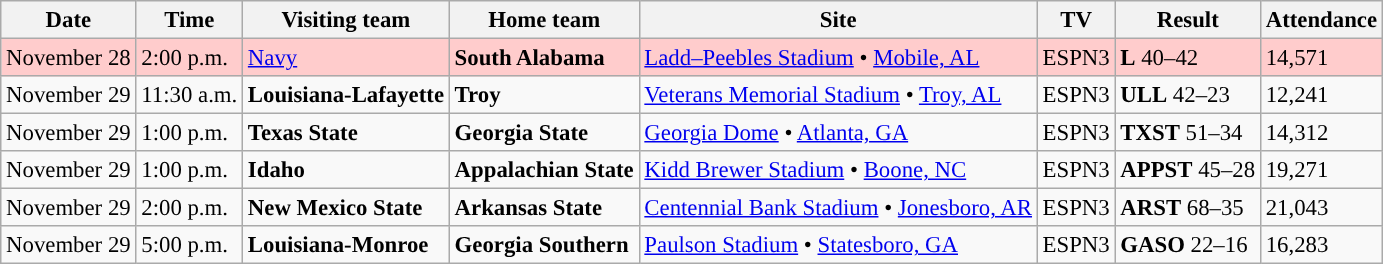<table class="wikitable" style="font-size:95%;">
<tr>
<th>Date</th>
<th>Time</th>
<th>Visiting team</th>
<th>Home team</th>
<th>Site</th>
<th>TV</th>
<th>Result</th>
<th>Attendance</th>
</tr>
<tr style="background:#fcc">
<td>November 28</td>
<td>2:00 p.m.</td>
<td><a href='#'>Navy</a></td>
<td><strong>South Alabama</strong></td>
<td><a href='#'>Ladd–Peebles Stadium</a> • <a href='#'>Mobile, AL</a></td>
<td>ESPN3</td>
<td><strong>L</strong> 40–42</td>
<td>14,571</td>
</tr>
<tr style="background:">
<td>November 29</td>
<td>11:30 a.m.</td>
<td><strong>Louisiana-Lafayette</strong></td>
<td><strong>Troy</strong></td>
<td><a href='#'>Veterans Memorial Stadium</a> • <a href='#'>Troy, AL</a></td>
<td>ESPN3</td>
<td><strong>ULL</strong> 42–23</td>
<td>12,241</td>
</tr>
<tr style="background:">
<td>November 29</td>
<td>1:00 p.m.</td>
<td><strong>Texas State</strong></td>
<td><strong>Georgia State</strong></td>
<td><a href='#'>Georgia Dome</a> • <a href='#'>Atlanta, GA</a></td>
<td>ESPN3</td>
<td><strong>TXST</strong> 51–34</td>
<td>14,312</td>
</tr>
<tr style="background:">
<td>November 29</td>
<td>1:00 p.m.</td>
<td><strong>Idaho</strong></td>
<td><strong>Appalachian State</strong></td>
<td><a href='#'>Kidd Brewer Stadium</a> • <a href='#'>Boone, NC</a></td>
<td>ESPN3</td>
<td><strong>APPST</strong> 45–28</td>
<td>19,271</td>
</tr>
<tr style="background:">
<td>November 29</td>
<td>2:00 p.m.</td>
<td><strong>New Mexico State</strong></td>
<td><strong>Arkansas State</strong></td>
<td><a href='#'>Centennial Bank Stadium</a> • <a href='#'>Jonesboro, AR</a></td>
<td>ESPN3</td>
<td><strong>ARST</strong> 68–35</td>
<td>21,043</td>
</tr>
<tr style="background:">
<td>November 29</td>
<td>5:00 p.m.</td>
<td><strong>Louisiana-Monroe</strong></td>
<td><strong>Georgia Southern</strong></td>
<td><a href='#'>Paulson Stadium</a> • <a href='#'>Statesboro, GA</a></td>
<td>ESPN3</td>
<td><strong>GASO</strong> 22–16</td>
<td>16,283</td>
</tr>
</table>
